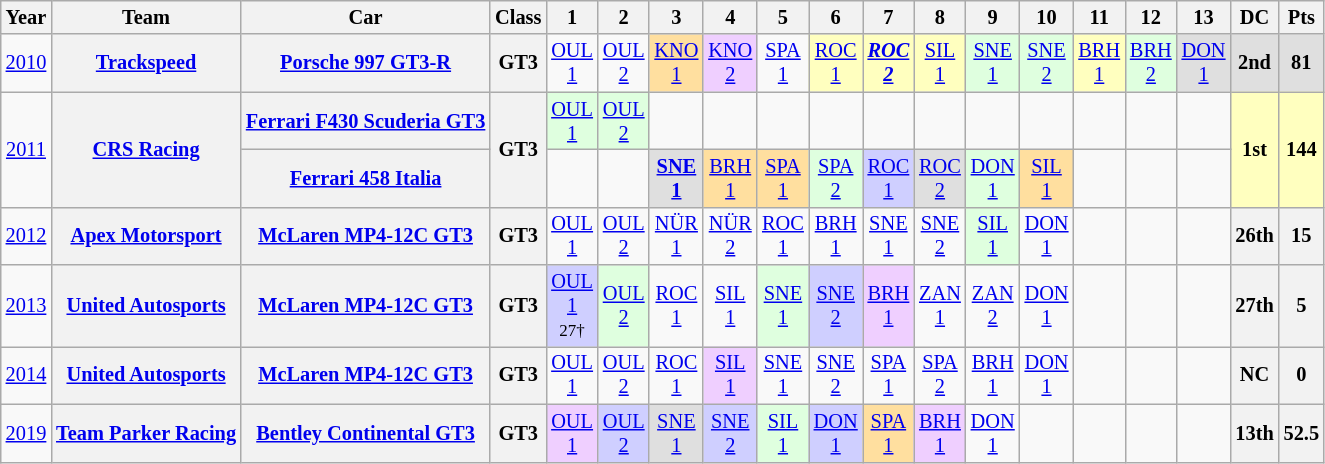<table class="wikitable" style="text-align:center; font-size:85%">
<tr>
<th>Year</th>
<th>Team</th>
<th>Car</th>
<th>Class</th>
<th>1</th>
<th>2</th>
<th>3</th>
<th>4</th>
<th>5</th>
<th>6</th>
<th>7</th>
<th>8</th>
<th>9</th>
<th>10</th>
<th>11</th>
<th>12</th>
<th>13</th>
<th>DC</th>
<th>Pts</th>
</tr>
<tr>
<td><a href='#'>2010</a></td>
<th><a href='#'>Trackspeed</a></th>
<th nowrap><a href='#'>Porsche 997 GT3-R</a></th>
<th>GT3</th>
<td><a href='#'>OUL<br>1</a></td>
<td><a href='#'>OUL<br>2</a></td>
<td style="background:#FFDF9F;"><a href='#'>KNO<br>1</a><br></td>
<td style="background:#EFCFFF;"><a href='#'>KNO<br>2</a><br></td>
<td><a href='#'>SPA<br>1</a></td>
<td style="background:#FFFFBF;"><a href='#'>ROC<br>1</a><br></td>
<td style="background:#FFFFBF;"><strong><em><a href='#'>ROC<br>2</a></em></strong><br></td>
<td style="background:#FFFFBF;"><a href='#'>SIL<br>1</a><br></td>
<td style="background:#DFFFDF;"><a href='#'>SNE<br>1</a><br></td>
<td style="background:#DFFFDF;"><a href='#'>SNE<br>2</a><br></td>
<td style="background:#FFFFBF;"><a href='#'>BRH<br>1</a><br></td>
<td style="background:#DFFFDF;"><a href='#'>BRH<br>2</a><br></td>
<td style="background:#DFDFDF;"><a href='#'>DON<br>1</a><br></td>
<td style="background:#DFDFDF;"><strong>2nd</strong></td>
<td style="background:#DFDFDF;"><strong>81</strong></td>
</tr>
<tr>
<td rowspan=2><a href='#'>2011</a></td>
<th rowspan=2 nowrap><a href='#'>CRS Racing</a></th>
<th nowrap><a href='#'>Ferrari F430 Scuderia GT3</a></th>
<th rowspan=2>GT3</th>
<td style="background:#DFFFDF;"><a href='#'>OUL<br>1</a><br></td>
<td style="background:#DFFFDF;"><a href='#'>OUL<br>2</a><br></td>
<td></td>
<td></td>
<td></td>
<td></td>
<td></td>
<td></td>
<td></td>
<td></td>
<td></td>
<td></td>
<td></td>
<td style="background:#FFFFBF;" rowspan=2><strong>1st</strong></td>
<td style="background:#FFFFBF;" rowspan=2><strong>144</strong></td>
</tr>
<tr>
<th nowrap><a href='#'>Ferrari 458 Italia</a></th>
<td></td>
<td></td>
<td style="background:#DFDFDF;"><strong><a href='#'>SNE<br>1</a></strong><br></td>
<td style="background:#FFDF9F;"><a href='#'>BRH<br>1</a><br></td>
<td style="background:#FFDF9F;"><a href='#'>SPA<br>1</a><br></td>
<td style="background:#DFFFDF;"><a href='#'>SPA<br>2</a><br></td>
<td style="background:#CFCFFF;"><a href='#'>ROC<br>1</a><br></td>
<td style="background:#DFDFDF;"><a href='#'>ROC<br>2</a><br></td>
<td style="background:#DFFFDF;"><a href='#'>DON<br>1</a><br></td>
<td style="background:#FFDF9F;"><a href='#'>SIL<br>1</a><br></td>
<td></td>
<td></td>
<td></td>
</tr>
<tr>
<td><a href='#'>2012</a></td>
<th nowrap><a href='#'>Apex Motorsport</a></th>
<th nowrap><a href='#'>McLaren MP4-12C GT3</a></th>
<th>GT3</th>
<td><a href='#'>OUL<br>1</a></td>
<td><a href='#'>OUL<br>2</a></td>
<td><a href='#'>NÜR<br>1</a></td>
<td><a href='#'>NÜR<br>2</a></td>
<td><a href='#'>ROC<br>1</a></td>
<td><a href='#'>BRH<br>1</a></td>
<td><a href='#'>SNE<br>1</a></td>
<td><a href='#'>SNE<br>2</a></td>
<td style="background:#DFFFDF;"><a href='#'>SIL<br>1</a><br></td>
<td><a href='#'>DON<br>1</a></td>
<td></td>
<td></td>
<td></td>
<th>26th</th>
<th>15</th>
</tr>
<tr>
<td><a href='#'>2013</a></td>
<th nowrap><a href='#'>United Autosports</a></th>
<th nowrap><a href='#'>McLaren MP4-12C GT3</a></th>
<th>GT3</th>
<td style="background:#CFCFFF;"><a href='#'>OUL<br>1</a><br><small>27†</small></td>
<td style="background:#DFFFDF;"><a href='#'>OUL<br>2</a><br></td>
<td><a href='#'>ROC<br>1</a></td>
<td><a href='#'>SIL<br>1</a></td>
<td style="background:#DFFFDF;"><a href='#'>SNE<br>1</a><br></td>
<td style="background:#CFCFFF;"><a href='#'>SNE<br>2</a><br></td>
<td style="background:#EFCFFF;"><a href='#'>BRH<br>1</a><br></td>
<td><a href='#'>ZAN<br>1</a></td>
<td><a href='#'>ZAN<br>2</a></td>
<td><a href='#'>DON<br>1</a></td>
<td></td>
<td></td>
<td></td>
<th>27th</th>
<th>5</th>
</tr>
<tr>
<td><a href='#'>2014</a></td>
<th nowrap><a href='#'>United Autosports</a></th>
<th nowrap><a href='#'>McLaren MP4-12C GT3</a></th>
<th>GT3</th>
<td><a href='#'>OUL<br>1</a></td>
<td><a href='#'>OUL<br>2</a></td>
<td><a href='#'>ROC<br>1</a></td>
<td style="background:#EFCFFF;"><a href='#'>SIL<br>1</a><br></td>
<td><a href='#'>SNE<br>1</a></td>
<td><a href='#'>SNE<br>2</a></td>
<td><a href='#'>SPA<br>1</a></td>
<td><a href='#'>SPA<br>2</a></td>
<td><a href='#'>BRH<br>1</a></td>
<td><a href='#'>DON<br>1</a></td>
<td></td>
<td></td>
<td></td>
<th>NC</th>
<th>0</th>
</tr>
<tr>
<td><a href='#'>2019</a></td>
<th nowrap><a href='#'>Team Parker Racing</a></th>
<th nowrap><a href='#'>Bentley Continental GT3</a></th>
<th>GT3</th>
<td style="background:#EFCFFF;"><a href='#'>OUL<br>1</a><br></td>
<td style="background:#CFCFFF;"><a href='#'>OUL<br>2</a><br></td>
<td style="background:#DFDFDF;"><a href='#'>SNE<br>1</a><br></td>
<td style="background:#CFCFFF;"><a href='#'>SNE<br>2</a><br></td>
<td style="background:#DFFFDF;"><a href='#'>SIL<br>1</a><br></td>
<td style="background:#CFCFFF;"><a href='#'>DON<br>1</a><br></td>
<td style="background:#FFDF9F;"><a href='#'>SPA<br>1</a><br></td>
<td style="background:#EFCFFF;"><a href='#'>BRH<br>1</a><br></td>
<td><a href='#'>DON<br>1</a></td>
<td></td>
<td></td>
<td></td>
<td></td>
<th>13th</th>
<th>52.5</th>
</tr>
</table>
